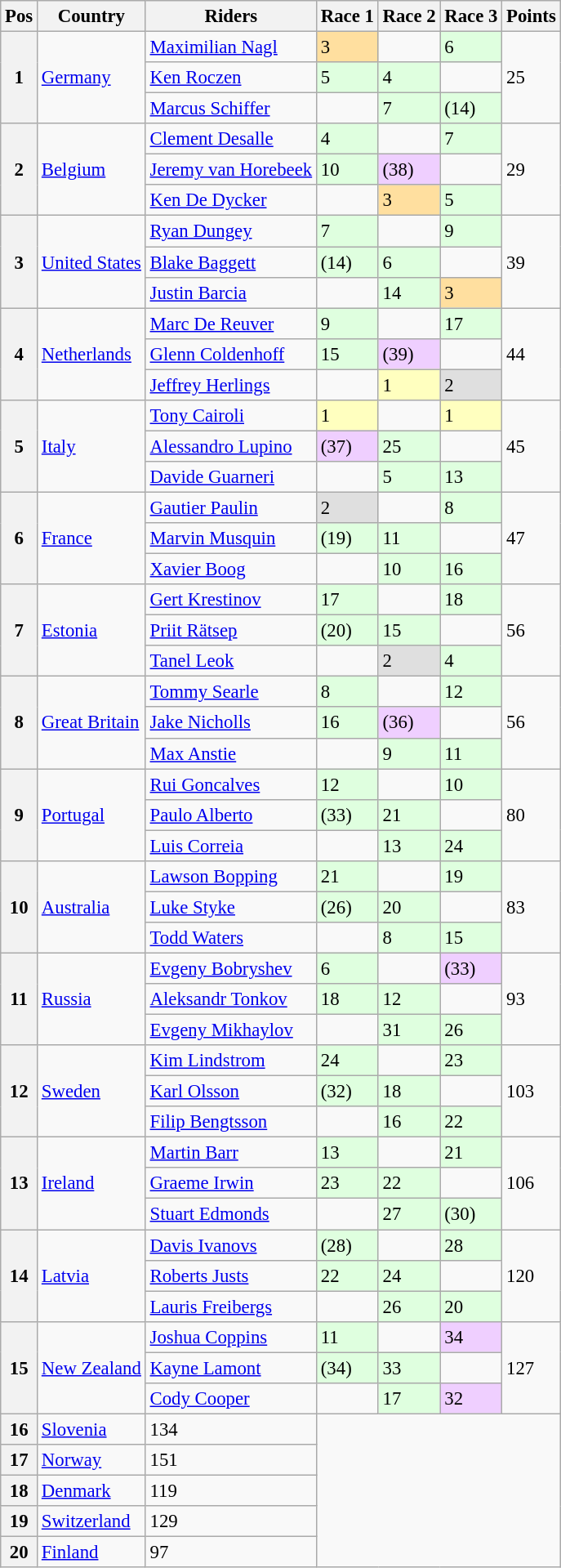<table class="wikitable" Style="font-size:95%">
<tr>
<th>Pos</th>
<th>Country</th>
<th>Riders</th>
<th>Race 1</th>
<th>Race 2</th>
<th>Race 3</th>
<th>Points</th>
</tr>
<tr>
<th rowspan=3>1</th>
<td rowspan=3> <a href='#'>Germany</a></td>
<td><a href='#'>Maximilian Nagl</a></td>
<td style="background:#ffdf9f;">3</td>
<td></td>
<td style="background:#dfffdf;">6</td>
<td rowspan=3>25</td>
</tr>
<tr>
<td><a href='#'>Ken Roczen</a></td>
<td style="background:#dfffdf;">5</td>
<td style="background:#dfffdf;">4</td>
</tr>
<tr>
<td><a href='#'>Marcus Schiffer</a></td>
<td></td>
<td style="background:#dfffdf;">7</td>
<td style="background:#dfffdf;">(14)</td>
</tr>
<tr>
<th rowspan=3>2</th>
<td rowspan=3> <a href='#'>Belgium</a></td>
<td><a href='#'>Clement Desalle</a></td>
<td style="background:#dfffdf;">4</td>
<td></td>
<td style="background:#dfffdf;">7</td>
<td rowspan=3>29</td>
</tr>
<tr>
<td><a href='#'>Jeremy van Horebeek</a></td>
<td style="background:#dfffdf;">10</td>
<td style="background:#efcfff;">(38)</td>
<td></td>
</tr>
<tr>
<td><a href='#'>Ken De Dycker</a></td>
<td></td>
<td style="background:#ffdf9f;">3</td>
<td style="background:#dfffdf;">5</td>
</tr>
<tr>
<th rowspan=3>3</th>
<td rowspan=3> <a href='#'>United States</a></td>
<td><a href='#'>Ryan Dungey</a></td>
<td style="background:#dfffdf;">7</td>
<td></td>
<td style="background:#dfffdf;">9</td>
<td rowspan=3>39</td>
</tr>
<tr>
<td><a href='#'>Blake Baggett</a></td>
<td style="background:#dfffdf;">(14)</td>
<td style="background:#dfffdf;">6</td>
<td></td>
</tr>
<tr>
<td><a href='#'>Justin Barcia</a></td>
<td></td>
<td style="background:#dfffdf;">14</td>
<td style="background:#ffdf9f;">3</td>
</tr>
<tr>
<th rowspan=3>4</th>
<td rowspan=3> <a href='#'>Netherlands</a></td>
<td><a href='#'>Marc De Reuver</a></td>
<td style="background:#dfffdf;">9</td>
<td></td>
<td style="background:#dfffdf;">17</td>
<td rowspan=3>44</td>
</tr>
<tr>
<td><a href='#'>Glenn Coldenhoff</a></td>
<td style="background:#dfffdf;">15</td>
<td style="background:#efcfff;">(39)</td>
<td></td>
</tr>
<tr>
<td><a href='#'>Jeffrey Herlings</a></td>
<td></td>
<td style="background:#ffffbf;">1</td>
<td style="background:#dfdfdf;">2</td>
</tr>
<tr>
<th rowspan=3>5</th>
<td rowspan=3> <a href='#'>Italy</a></td>
<td><a href='#'>Tony Cairoli</a></td>
<td style="background:#ffffbf;">1</td>
<td></td>
<td style="background:#ffffbf;">1</td>
<td rowspan=3>45</td>
</tr>
<tr>
<td><a href='#'>Alessandro Lupino</a></td>
<td style="background:#efcfff;">(37)</td>
<td style="background:#dfffdf;">25</td>
<td></td>
</tr>
<tr>
<td><a href='#'>Davide Guarneri</a></td>
<td></td>
<td style="background:#dfffdf;">5</td>
<td style="background:#dfffdf;">13</td>
</tr>
<tr>
<th rowspan=3>6</th>
<td rowspan=3> <a href='#'>France</a></td>
<td><a href='#'>Gautier Paulin</a></td>
<td style="background:#dfdfdf;">2</td>
<td></td>
<td style="background:#dfffdf;">8</td>
<td rowspan=3>47</td>
</tr>
<tr>
<td><a href='#'>Marvin Musquin</a></td>
<td style="background:#dfffdf;">(19)</td>
<td style="background:#dfffdf;">11</td>
<td></td>
</tr>
<tr>
<td><a href='#'>Xavier Boog</a></td>
<td></td>
<td style="background:#dfffdf;">10</td>
<td style="background:#dfffdf;">16</td>
</tr>
<tr>
<th rowspan=3>7</th>
<td rowspan=3> <a href='#'>Estonia</a></td>
<td><a href='#'>Gert Krestinov</a></td>
<td style="background:#dfffdf;">17</td>
<td></td>
<td style="background:#dfffdf;">18</td>
<td rowspan=3>56</td>
</tr>
<tr>
<td><a href='#'>Priit Rätsep</a></td>
<td style="background:#dfffdf;">(20)</td>
<td style="background:#dfffdf;">15</td>
<td></td>
</tr>
<tr>
<td><a href='#'>Tanel Leok</a></td>
<td></td>
<td style="background:#dfdfdf;">2</td>
<td style="background:#dfffdf;">4</td>
</tr>
<tr>
<th rowspan=3>8</th>
<td rowspan=3> <a href='#'>Great Britain</a></td>
<td><a href='#'>Tommy Searle</a></td>
<td style="background:#dfffdf;">8</td>
<td></td>
<td style="background:#dfffdf;">12</td>
<td rowspan=3>56</td>
</tr>
<tr>
<td><a href='#'>Jake Nicholls</a></td>
<td style="background:#dfffdf;">16</td>
<td style="background:#efcfff;">(36)</td>
<td></td>
</tr>
<tr>
<td><a href='#'>Max Anstie</a></td>
<td></td>
<td style="background:#dfffdf;">9</td>
<td style="background:#dfffdf;">11</td>
</tr>
<tr>
<th rowspan=3>9</th>
<td rowspan=3> <a href='#'>Portugal</a></td>
<td><a href='#'>Rui Goncalves</a></td>
<td style="background:#dfffdf;">12</td>
<td></td>
<td style="background:#dfffdf;">10</td>
<td rowspan=3>80</td>
</tr>
<tr>
<td><a href='#'>Paulo Alberto</a></td>
<td style="background:#dfffdf;">(33)</td>
<td style="background:#dfffdf;">21</td>
<td></td>
</tr>
<tr>
<td><a href='#'>Luis Correia</a></td>
<td></td>
<td style="background:#dfffdf;">13</td>
<td style="background:#dfffdf;">24</td>
</tr>
<tr>
<th rowspan=3>10</th>
<td rowspan=3> <a href='#'>Australia</a></td>
<td><a href='#'>Lawson Bopping</a></td>
<td style="background:#dfffdf;">21</td>
<td></td>
<td style="background:#dfffdf;">19</td>
<td rowspan=3>83</td>
</tr>
<tr>
<td><a href='#'>Luke Styke</a></td>
<td style="background:#dfffdf;">(26)</td>
<td style="background:#dfffdf;">20</td>
<td></td>
</tr>
<tr>
<td><a href='#'>Todd Waters</a></td>
<td></td>
<td style="background:#dfffdf;">8</td>
<td style="background:#dfffdf;">15</td>
</tr>
<tr>
<th rowspan=3>11</th>
<td rowspan=3> <a href='#'>Russia</a></td>
<td><a href='#'>Evgeny Bobryshev</a></td>
<td style="background:#dfffdf;">6</td>
<td></td>
<td style="background:#efcfff;">(33)</td>
<td rowspan=3>93</td>
</tr>
<tr>
<td><a href='#'>Aleksandr Tonkov</a></td>
<td style="background:#dfffdf;">18</td>
<td style="background:#dfffdf;">12</td>
<td></td>
</tr>
<tr>
<td><a href='#'>Evgeny Mikhaylov</a></td>
<td></td>
<td style="background:#dfffdf;">31</td>
<td style="background:#dfffdf;">26</td>
</tr>
<tr>
<th rowspan=3>12</th>
<td rowspan=3> <a href='#'>Sweden</a></td>
<td><a href='#'>Kim Lindstrom</a></td>
<td style="background:#dfffdf;">24</td>
<td></td>
<td style="background:#dfffdf;">23</td>
<td rowspan=3>103</td>
</tr>
<tr>
<td><a href='#'>Karl Olsson</a></td>
<td style="background:#dfffdf;">(32)</td>
<td style="background:#dfffdf;">18</td>
<td></td>
</tr>
<tr>
<td><a href='#'>Filip Bengtsson</a></td>
<td></td>
<td style="background:#dfffdf;">16</td>
<td style="background:#dfffdf;">22</td>
</tr>
<tr>
<th rowspan=3>13</th>
<td rowspan=3> <a href='#'>Ireland</a></td>
<td><a href='#'>Martin Barr</a></td>
<td style="background:#dfffdf;">13</td>
<td></td>
<td style="background:#dfffdf;">21</td>
<td rowspan=3>106</td>
</tr>
<tr>
<td><a href='#'>Graeme Irwin</a></td>
<td style="background:#dfffdf;">23</td>
<td style="background:#dfffdf;">22</td>
<td></td>
</tr>
<tr>
<td><a href='#'>Stuart Edmonds</a></td>
<td></td>
<td style="background:#dfffdf;">27</td>
<td style="background:#dfffdf;">(30)</td>
</tr>
<tr>
<th rowspan=3>14</th>
<td rowspan=3> <a href='#'>Latvia</a></td>
<td><a href='#'>Davis Ivanovs</a></td>
<td style="background:#dfffdf;">(28)</td>
<td></td>
<td style="background:#dfffdf;">28</td>
<td rowspan=3>120</td>
</tr>
<tr>
<td><a href='#'>Roberts Justs</a></td>
<td style="background:#dfffdf;">22</td>
<td style="background:#dfffdf;">24</td>
<td></td>
</tr>
<tr>
<td><a href='#'>Lauris Freibergs</a></td>
<td></td>
<td style="background:#dfffdf;">26</td>
<td style="background:#dfffdf;">20</td>
</tr>
<tr>
<th rowspan=3>15</th>
<td rowspan=3> <a href='#'>New Zealand</a></td>
<td><a href='#'>Joshua Coppins</a></td>
<td style="background:#dfffdf;">11</td>
<td></td>
<td style="background:#efcfff;">34</td>
<td rowspan=3>127</td>
</tr>
<tr>
<td><a href='#'>Kayne Lamont</a></td>
<td style="background:#dfffdf;">(34)</td>
<td style="background:#dfffdf;">33</td>
<td></td>
</tr>
<tr>
<td><a href='#'>Cody Cooper</a></td>
<td></td>
<td style="background:#dfffdf;">17</td>
<td style="background:#efcfff;">32</td>
</tr>
<tr>
<th>16</th>
<td> <a href='#'>Slovenia</a></td>
<td>134</td>
</tr>
<tr>
<th>17</th>
<td> <a href='#'>Norway</a></td>
<td>151</td>
</tr>
<tr>
<th>18</th>
<td> <a href='#'>Denmark</a></td>
<td>119</td>
</tr>
<tr>
<th>19</th>
<td> <a href='#'>Switzerland</a></td>
<td>129</td>
</tr>
<tr>
<th>20</th>
<td> <a href='#'>Finland</a></td>
<td>97</td>
</tr>
</table>
